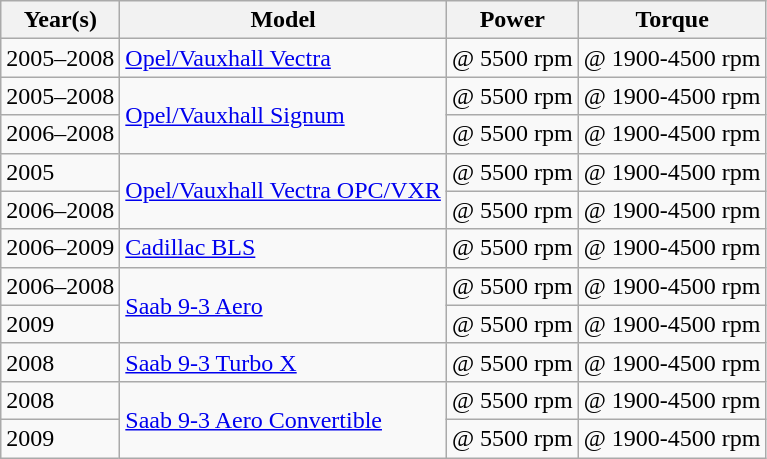<table class="wikitable">
<tr>
<th>Year(s)</th>
<th>Model</th>
<th>Power</th>
<th>Torque</th>
</tr>
<tr>
<td>2005–2008</td>
<td><a href='#'>Opel/Vauxhall Vectra</a></td>
<td> @ 5500 rpm</td>
<td> @ 1900-4500 rpm</td>
</tr>
<tr>
<td>2005–2008</td>
<td rowspan="2"><a href='#'>Opel/Vauxhall Signum</a></td>
<td> @ 5500 rpm</td>
<td> @ 1900-4500 rpm</td>
</tr>
<tr>
<td>2006–2008</td>
<td> @ 5500 rpm</td>
<td> @ 1900-4500 rpm</td>
</tr>
<tr>
<td>2005</td>
<td rowspan="2"><a href='#'>Opel/Vauxhall Vectra OPC/VXR</a></td>
<td> @ 5500 rpm</td>
<td> @ 1900-4500 rpm</td>
</tr>
<tr>
<td>2006–2008</td>
<td> @ 5500 rpm</td>
<td> @ 1900-4500 rpm</td>
</tr>
<tr>
<td>2006–2009</td>
<td><a href='#'>Cadillac BLS</a></td>
<td> @ 5500 rpm</td>
<td> @ 1900-4500 rpm</td>
</tr>
<tr>
<td>2006–2008</td>
<td rowspan= "2"><a href='#'>Saab 9-3 Aero</a></td>
<td> @ 5500 rpm</td>
<td> @ 1900-4500 rpm</td>
</tr>
<tr>
<td>2009</td>
<td> @ 5500 rpm</td>
<td> @ 1900-4500 rpm</td>
</tr>
<tr>
<td>2008</td>
<td><a href='#'>Saab 9-3 Turbo X</a></td>
<td> @ 5500 rpm</td>
<td> @ 1900-4500 rpm</td>
</tr>
<tr>
<td>2008</td>
<td rowspan= "2"><a href='#'>Saab 9-3 Aero Convertible</a></td>
<td> @ 5500 rpm</td>
<td> @ 1900-4500 rpm</td>
</tr>
<tr>
<td>2009</td>
<td> @ 5500 rpm</td>
<td> @ 1900-4500 rpm</td>
</tr>
</table>
